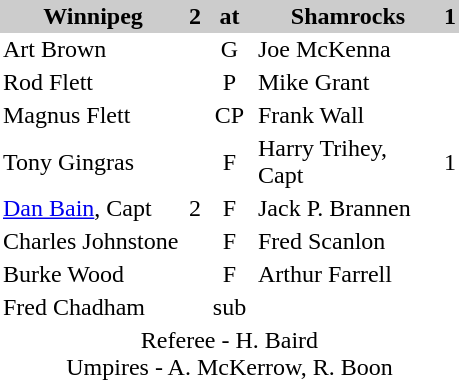<table cellpadding=2 cellspacing=0 border=0>
<tr bgcolor=#cccccc>
<th width=120>Winnipeg</th>
<th>2</th>
<th width=30>at</th>
<th width=120>Shamrocks</th>
<th>1</th>
</tr>
<tr>
<td>Art Brown</td>
<td></td>
<td align=center>G</td>
<td>Joe McKenna</td>
<td></td>
<td></td>
</tr>
<tr>
<td>Rod Flett</td>
<td></td>
<td align=center>P</td>
<td>Mike Grant</td>
<td></td>
<td></td>
</tr>
<tr>
<td>Magnus Flett</td>
<td></td>
<td align=center>CP</td>
<td>Frank Wall</td>
<td></td>
<td></td>
</tr>
<tr>
<td>Tony Gingras</td>
<td></td>
<td align=center>F</td>
<td>Harry Trihey, Capt</td>
<td>1</td>
<td></td>
</tr>
<tr>
<td><a href='#'>Dan Bain</a>, Capt</td>
<td>2</td>
<td align=center>F</td>
<td>Jack P. Brannen</td>
<td></td>
<td></td>
</tr>
<tr>
<td>Charles Johnstone</td>
<td></td>
<td align=center>F</td>
<td>Fred Scanlon</td>
<td></td>
<td></td>
</tr>
<tr>
<td>Burke Wood</td>
<td></td>
<td align=center>F</td>
<td>Arthur Farrell</td>
<td></td>
<td></td>
</tr>
<tr>
<td>Fred Chadham</td>
<td></td>
<td align=center>sub</td>
<td></td>
<td></td>
<td></td>
</tr>
<tr>
<td colspan=5 align=center>Referee - H. Baird<br>Umpires - A. McKerrow, R. Boon</td>
</tr>
<tr>
</tr>
</table>
